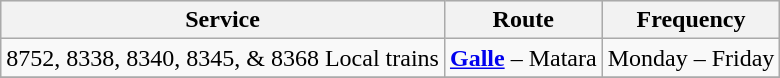<table class="wikitable">
<tr style="background-color:#e3e3e3;">
<th>Service</th>
<th>Route</th>
<th>Frequency</th>
</tr>
<tr>
<td>8752, 8338, 8340, 8345, & 8368 Local trains</td>
<td><strong><a href='#'>Galle</a></strong> – Matara</td>
<td>Monday – Friday</td>
</tr>
<tr>
</tr>
</table>
